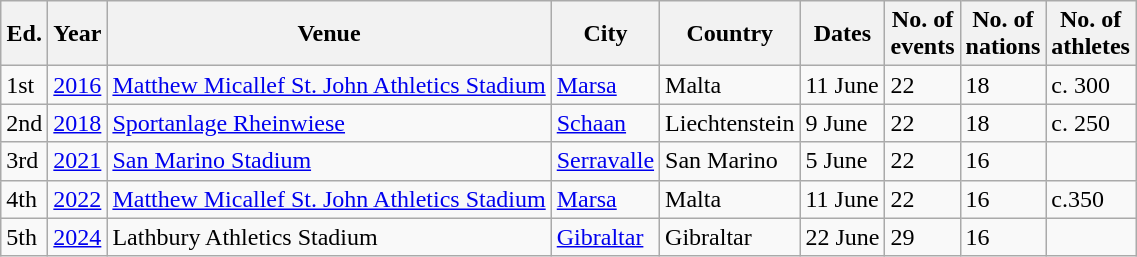<table class=wikitable>
<tr>
<th>Ed.</th>
<th>Year</th>
<th>Venue</th>
<th>City</th>
<th>Country</th>
<th>Dates</th>
<th>No. of<br>events</th>
<th>No. of<br>nations</th>
<th>No. of<br>athletes</th>
</tr>
<tr>
<td>1st</td>
<td><a href='#'>2016</a></td>
<td><a href='#'>Matthew Micallef St. John Athletics Stadium</a></td>
<td><a href='#'>Marsa</a></td>
<td>Malta</td>
<td>11 June</td>
<td>22</td>
<td>18</td>
<td>c. 300</td>
</tr>
<tr>
<td>2nd</td>
<td><a href='#'>2018</a></td>
<td><a href='#'>Sportanlage Rheinwiese</a></td>
<td><a href='#'>Schaan</a></td>
<td>Liechtenstein</td>
<td>9 June</td>
<td>22</td>
<td>18</td>
<td>c. 250</td>
</tr>
<tr>
<td>3rd</td>
<td><a href='#'>2021</a></td>
<td><a href='#'>San Marino Stadium</a></td>
<td><a href='#'>Serravalle</a></td>
<td>San Marino</td>
<td>5 June</td>
<td>22</td>
<td>16</td>
<td></td>
</tr>
<tr>
<td>4th</td>
<td><a href='#'>2022</a></td>
<td><a href='#'>Matthew Micallef St. John Athletics Stadium</a></td>
<td><a href='#'>Marsa</a></td>
<td>Malta</td>
<td>11 June</td>
<td>22</td>
<td>16</td>
<td>c.350</td>
</tr>
<tr>
<td>5th</td>
<td><a href='#'>2024</a></td>
<td>Lathbury Athletics Stadium</td>
<td><a href='#'>Gibraltar</a></td>
<td>Gibraltar</td>
<td>22 June</td>
<td>29</td>
<td>16</td>
<td></td>
</tr>
</table>
